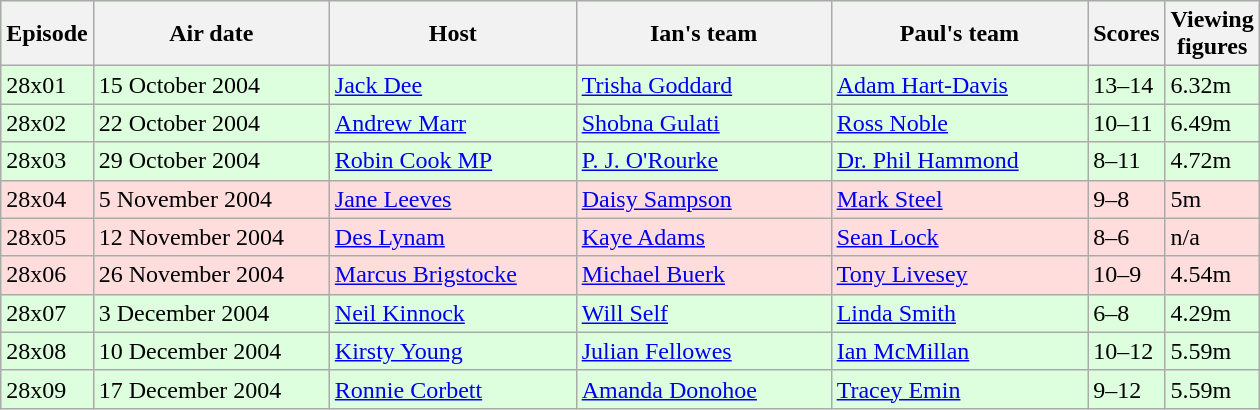<table class="wikitable"  style="width:840px; background:#dfd;">
<tr>
<th style="width:5%;">Episode</th>
<th style="width:21%;">Air date</th>
<th style="width:22%;">Host</th>
<th style="width:23%;">Ian's team</th>
<th style="width:23%;">Paul's team</th>
<th style="width:5%;">Scores</th>
<th style="width:120%;">Viewing figures</th>
</tr>
<tr>
<td>28x01</td>
<td>15 October 2004</td>
<td><a href='#'>Jack Dee</a></td>
<td><a href='#'>Trisha Goddard</a></td>
<td><a href='#'>Adam Hart-Davis</a></td>
<td>13–14</td>
<td>6.32m</td>
</tr>
<tr>
<td>28x02</td>
<td>22 October 2004</td>
<td><a href='#'>Andrew Marr</a></td>
<td><a href='#'>Shobna Gulati</a></td>
<td><a href='#'>Ross Noble</a></td>
<td>10–11</td>
<td>6.49m</td>
</tr>
<tr>
<td>28x03</td>
<td>29 October 2004</td>
<td><a href='#'>Robin Cook MP</a></td>
<td><a href='#'>P. J. O'Rourke</a></td>
<td><a href='#'>Dr. Phil Hammond</a></td>
<td>8–11</td>
<td>4.72m</td>
</tr>
<tr style="background:#fdd;">
<td>28x04</td>
<td>5 November 2004</td>
<td><a href='#'>Jane Leeves</a></td>
<td><a href='#'>Daisy Sampson</a></td>
<td><a href='#'>Mark Steel</a></td>
<td>9–8</td>
<td>5m</td>
</tr>
<tr style="background:#fdd;">
<td>28x05</td>
<td>12 November 2004</td>
<td><a href='#'>Des Lynam</a></td>
<td><a href='#'>Kaye Adams</a></td>
<td><a href='#'>Sean Lock</a></td>
<td>8–6</td>
<td>n/a</td>
</tr>
<tr style="background:#fdd;">
<td>28x06</td>
<td>26 November 2004</td>
<td><a href='#'>Marcus Brigstocke</a></td>
<td><a href='#'>Michael Buerk</a></td>
<td><a href='#'>Tony Livesey</a></td>
<td>10–9</td>
<td>4.54m</td>
</tr>
<tr>
<td>28x07</td>
<td>3 December 2004</td>
<td><a href='#'>Neil Kinnock</a></td>
<td><a href='#'>Will Self</a></td>
<td><a href='#'>Linda Smith</a></td>
<td>6–8</td>
<td>4.29m</td>
</tr>
<tr>
<td>28x08</td>
<td>10 December 2004</td>
<td><a href='#'>Kirsty Young</a></td>
<td><a href='#'>Julian Fellowes</a></td>
<td><a href='#'>Ian McMillan</a></td>
<td>10–12</td>
<td>5.59m</td>
</tr>
<tr>
<td>28x09</td>
<td>17 December 2004</td>
<td><a href='#'>Ronnie Corbett</a></td>
<td><a href='#'>Amanda Donohoe</a></td>
<td><a href='#'>Tracey Emin</a></td>
<td>9–12</td>
<td>5.59m</td>
</tr>
</table>
